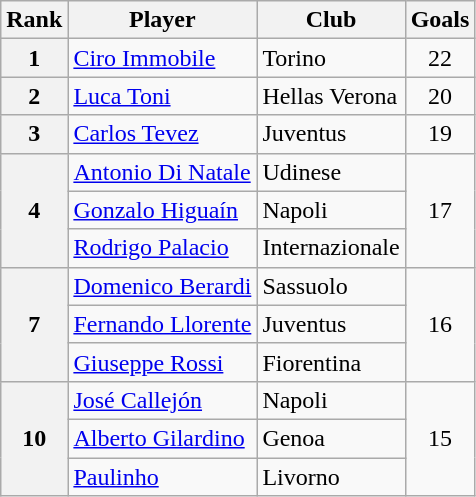<table class="wikitable">
<tr>
<th>Rank</th>
<th>Player</th>
<th>Club</th>
<th>Goals</th>
</tr>
<tr>
<th>1</th>
<td> <a href='#'>Ciro Immobile</a></td>
<td>Torino</td>
<td style="text-align:center;">22</td>
</tr>
<tr>
<th>2</th>
<td> <a href='#'>Luca Toni</a></td>
<td>Hellas Verona</td>
<td style="text-align:center;">20</td>
</tr>
<tr>
<th>3</th>
<td> <a href='#'>Carlos Tevez</a></td>
<td>Juventus</td>
<td style="text-align:center;">19</td>
</tr>
<tr>
<th rowspan="3">4</th>
<td> <a href='#'>Antonio Di Natale</a></td>
<td>Udinese</td>
<td rowspan="3", style="text-align:center;">17</td>
</tr>
<tr>
<td> <a href='#'>Gonzalo Higuaín</a></td>
<td>Napoli</td>
</tr>
<tr>
<td> <a href='#'>Rodrigo Palacio</a></td>
<td>Internazionale</td>
</tr>
<tr>
<th rowspan="3">7</th>
<td> <a href='#'>Domenico Berardi</a></td>
<td>Sassuolo</td>
<td rowspan="3", style="text-align:center;">16</td>
</tr>
<tr>
<td> <a href='#'>Fernando Llorente</a></td>
<td>Juventus</td>
</tr>
<tr>
<td> <a href='#'>Giuseppe Rossi</a></td>
<td>Fiorentina</td>
</tr>
<tr>
<th rowspan="3">10</th>
<td> <a href='#'>José Callejón</a></td>
<td>Napoli</td>
<td rowspan="3", style="text-align:center;">15</td>
</tr>
<tr>
<td> <a href='#'>Alberto Gilardino</a></td>
<td>Genoa</td>
</tr>
<tr>
<td> <a href='#'>Paulinho</a></td>
<td>Livorno</td>
</tr>
</table>
